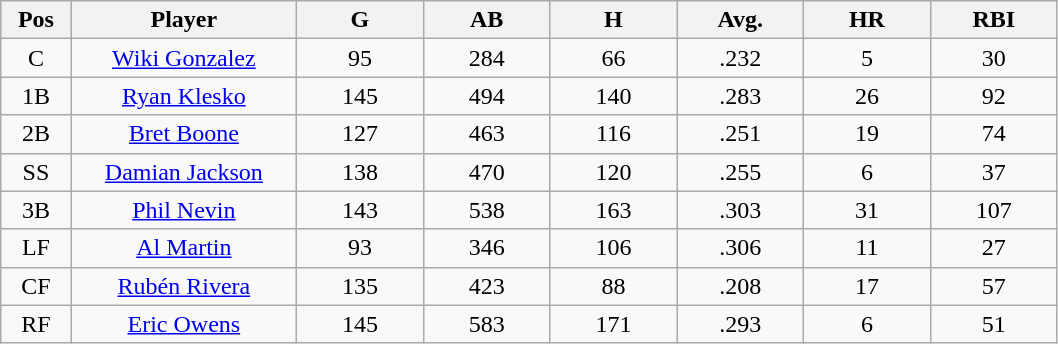<table class="wikitable sortable">
<tr>
<th bgcolor="#DDDDFF" width="5%">Pos</th>
<th bgcolor="#DDDDFF" width="16%">Player</th>
<th bgcolor="#DDDDFF" width="9%">G</th>
<th bgcolor="#DDDDFF" width="9%">AB</th>
<th bgcolor="#DDDDFF" width="9%">H</th>
<th bgcolor="#DDDDFF" width="9%">Avg.</th>
<th bgcolor="#DDDDFF" width="9%">HR</th>
<th bgcolor="#DDDDFF" width="9%">RBI</th>
</tr>
<tr align="center">
<td>C</td>
<td><a href='#'>Wiki Gonzalez</a></td>
<td>95</td>
<td>284</td>
<td>66</td>
<td>.232</td>
<td>5</td>
<td>30</td>
</tr>
<tr align=center>
<td>1B</td>
<td><a href='#'>Ryan Klesko</a></td>
<td>145</td>
<td>494</td>
<td>140</td>
<td>.283</td>
<td>26</td>
<td>92</td>
</tr>
<tr align=center>
<td>2B</td>
<td><a href='#'>Bret Boone</a></td>
<td>127</td>
<td>463</td>
<td>116</td>
<td>.251</td>
<td>19</td>
<td>74</td>
</tr>
<tr align=center>
<td>SS</td>
<td><a href='#'>Damian Jackson</a></td>
<td>138</td>
<td>470</td>
<td>120</td>
<td>.255</td>
<td>6</td>
<td>37</td>
</tr>
<tr align=center>
<td>3B</td>
<td><a href='#'>Phil Nevin</a></td>
<td>143</td>
<td>538</td>
<td>163</td>
<td>.303</td>
<td>31</td>
<td>107</td>
</tr>
<tr align=center>
<td>LF</td>
<td><a href='#'>Al Martin</a></td>
<td>93</td>
<td>346</td>
<td>106</td>
<td>.306</td>
<td>11</td>
<td>27</td>
</tr>
<tr align=center>
<td>CF</td>
<td><a href='#'>Rubén Rivera</a></td>
<td>135</td>
<td>423</td>
<td>88</td>
<td>.208</td>
<td>17</td>
<td>57</td>
</tr>
<tr align=center>
<td>RF</td>
<td><a href='#'>Eric Owens</a></td>
<td>145</td>
<td>583</td>
<td>171</td>
<td>.293</td>
<td>6</td>
<td>51</td>
</tr>
</table>
